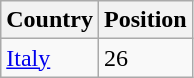<table class="wikitable">
<tr>
<th>Country</th>
<th>Position</th>
</tr>
<tr>
<td><a href='#'>Italy</a></td>
<td>26</td>
</tr>
</table>
